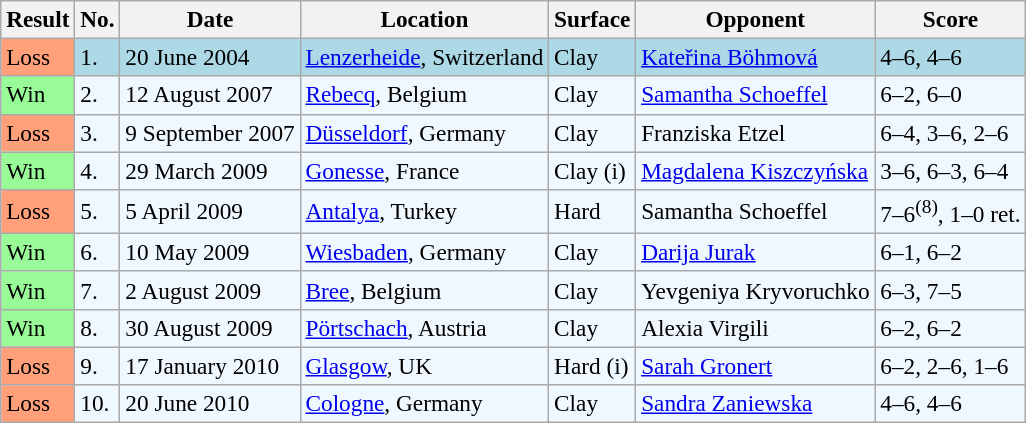<table class="sortable wikitable" style="font-size:97%;">
<tr>
<th>Result</th>
<th>No.</th>
<th>Date</th>
<th>Location</th>
<th>Surface</th>
<th>Opponent</th>
<th class="unsortable">Score</th>
</tr>
<tr style="background:lightblue;">
<td bgcolor="FFA07A">Loss</td>
<td>1.</td>
<td>20 June 2004</td>
<td><a href='#'>Lenzerheide</a>, Switzerland</td>
<td>Clay</td>
<td> <a href='#'>Kateřina Böhmová</a></td>
<td>4–6, 4–6</td>
</tr>
<tr style="background:#f0f8ff;">
<td bgcolor="98FB98">Win</td>
<td>2.</td>
<td>12 August 2007</td>
<td><a href='#'>Rebecq</a>, Belgium</td>
<td>Clay</td>
<td> <a href='#'>Samantha Schoeffel</a></td>
<td>6–2, 6–0</td>
</tr>
<tr style="background:#f0f8ff;">
<td bgcolor="FFA07A">Loss</td>
<td>3.</td>
<td>9 September 2007</td>
<td><a href='#'>Düsseldorf</a>, Germany</td>
<td>Clay</td>
<td> Franziska Etzel</td>
<td>6–4, 3–6, 2–6</td>
</tr>
<tr style="background:#f0f8ff;">
<td bgcolor="98FB98">Win</td>
<td>4.</td>
<td>29 March 2009</td>
<td><a href='#'>Gonesse</a>, France</td>
<td>Clay (i)</td>
<td> <a href='#'>Magdalena Kiszczyńska</a></td>
<td>3–6, 6–3, 6–4</td>
</tr>
<tr style="background:#f0f8ff;">
<td bgcolor="FFA07A">Loss</td>
<td>5.</td>
<td>5 April 2009</td>
<td><a href='#'>Antalya</a>, Turkey</td>
<td>Hard</td>
<td> Samantha Schoeffel</td>
<td>7–6<sup>(8)</sup>, 1–0 ret.</td>
</tr>
<tr style="background:#f0f8ff;">
<td bgcolor="98FB98">Win</td>
<td>6.</td>
<td>10 May 2009</td>
<td><a href='#'>Wiesbaden</a>, Germany</td>
<td>Clay</td>
<td> <a href='#'>Darija Jurak</a></td>
<td>6–1, 6–2</td>
</tr>
<tr style="background:#f0f8ff;">
<td bgcolor="98FB98">Win</td>
<td>7.</td>
<td>2 August 2009</td>
<td><a href='#'>Bree</a>, Belgium</td>
<td>Clay</td>
<td> Yevgeniya Kryvoruchko</td>
<td>6–3, 7–5</td>
</tr>
<tr style="background:#f0f8ff;">
<td bgcolor="98FB98">Win</td>
<td>8.</td>
<td>30 August 2009</td>
<td><a href='#'>Pörtschach</a>, Austria</td>
<td>Clay</td>
<td> Alexia Virgili</td>
<td>6–2, 6–2</td>
</tr>
<tr style="background:#f0f8ff;">
<td bgcolor="FFA07A">Loss</td>
<td>9.</td>
<td>17 January 2010</td>
<td><a href='#'>Glasgow</a>, UK</td>
<td>Hard (i)</td>
<td> <a href='#'>Sarah Gronert</a></td>
<td>6–2, 2–6, 1–6</td>
</tr>
<tr style="background:#f0f8ff;">
<td bgcolor="FFA07A">Loss</td>
<td>10.</td>
<td>20 June 2010</td>
<td><a href='#'>Cologne</a>, Germany</td>
<td>Clay</td>
<td> <a href='#'>Sandra Zaniewska</a></td>
<td>4–6, 4–6</td>
</tr>
</table>
